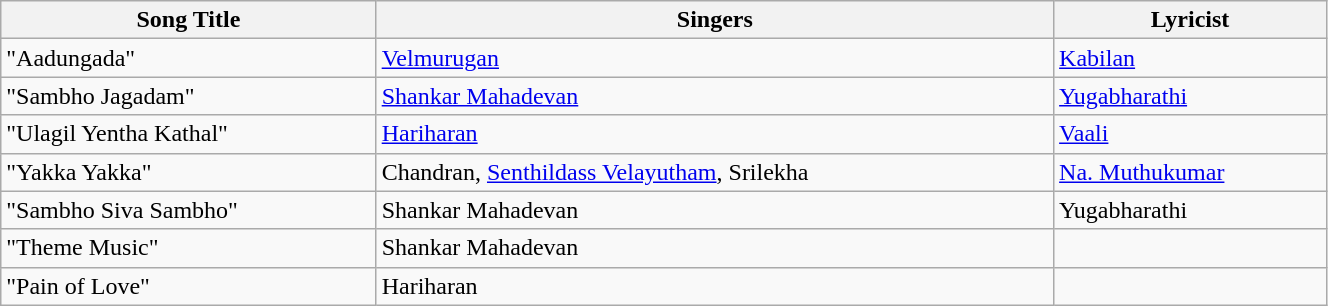<table class="wikitable" style="width:70%;">
<tr>
<th>Song Title</th>
<th>Singers</th>
<th>Lyricist</th>
</tr>
<tr>
<td>"Aadungada"</td>
<td><a href='#'>Velmurugan</a></td>
<td><a href='#'>Kabilan</a></td>
</tr>
<tr>
<td>"Sambho Jagadam"</td>
<td><a href='#'>Shankar Mahadevan</a></td>
<td><a href='#'>Yugabharathi</a></td>
</tr>
<tr>
<td>"Ulagil Yentha Kathal"</td>
<td><a href='#'>Hariharan</a></td>
<td><a href='#'>Vaali</a></td>
</tr>
<tr>
<td>"Yakka Yakka"</td>
<td>Chandran, <a href='#'>Senthildass Velayutham</a>, Srilekha</td>
<td><a href='#'>Na. Muthukumar</a></td>
</tr>
<tr>
<td>"Sambho Siva Sambho"</td>
<td>Shankar Mahadevan</td>
<td>Yugabharathi</td>
</tr>
<tr>
<td>"Theme Music"</td>
<td>Shankar Mahadevan</td>
<td></td>
</tr>
<tr>
<td>"Pain of Love"</td>
<td>Hariharan</td>
<td></td>
</tr>
</table>
